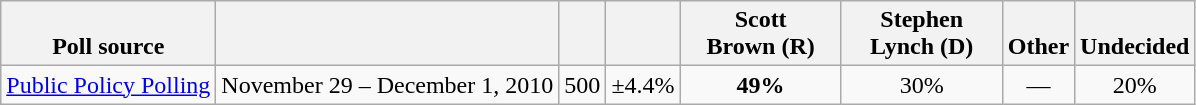<table class="wikitable" style="text-align:center">
<tr valign= bottom>
<th>Poll source</th>
<th></th>
<th></th>
<th></th>
<th style="width:100px;">Scott<br>Brown (R)</th>
<th style="width:100px;">Stephen<br>Lynch (D)</th>
<th>Other</th>
<th>Undecided</th>
</tr>
<tr>
<td align=left><a href='#'>Public Policy Polling</a></td>
<td>November 29 – December 1, 2010</td>
<td>500</td>
<td>±4.4%</td>
<td><strong>49%</strong></td>
<td>30%</td>
<td>—</td>
<td>20%</td>
</tr>
</table>
